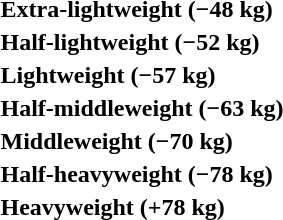<table>
<tr>
<th rowspan=2 style="text-align:left;">Extra-lightweight (−48 kg)</th>
<td rowspan=2></td>
<td rowspan=2></td>
<td></td>
</tr>
<tr>
<td></td>
</tr>
<tr>
<th rowspan=2 style="text-align:left;">Half-lightweight (−52 kg)</th>
<td rowspan=2></td>
<td rowspan=2></td>
<td></td>
</tr>
<tr>
<td></td>
</tr>
<tr>
<th rowspan=2 style="text-align:left;">Lightweight (−57 kg)</th>
<td rowspan=2></td>
<td rowspan=2></td>
<td></td>
</tr>
<tr>
<td></td>
</tr>
<tr>
<th rowspan=2 style="text-align:left;">Half-middleweight (−63 kg)</th>
<td rowspan=2></td>
<td rowspan=2></td>
<td></td>
</tr>
<tr>
<td></td>
</tr>
<tr>
<th rowspan=2 style="text-align:left;">Middleweight (−70 kg)</th>
<td rowspan=2></td>
<td rowspan=2></td>
<td></td>
</tr>
<tr>
<td></td>
</tr>
<tr>
<th rowspan=2 style="text-align:left;">Half-heavyweight (−78 kg)</th>
<td rowspan=2></td>
<td rowspan=2></td>
<td></td>
</tr>
<tr>
<td></td>
</tr>
<tr>
<th rowspan=2 style="text-align:left;">Heavyweight (+78 kg)</th>
<td rowspan=2></td>
<td rowspan=2></td>
<td></td>
</tr>
<tr>
<td></td>
</tr>
</table>
